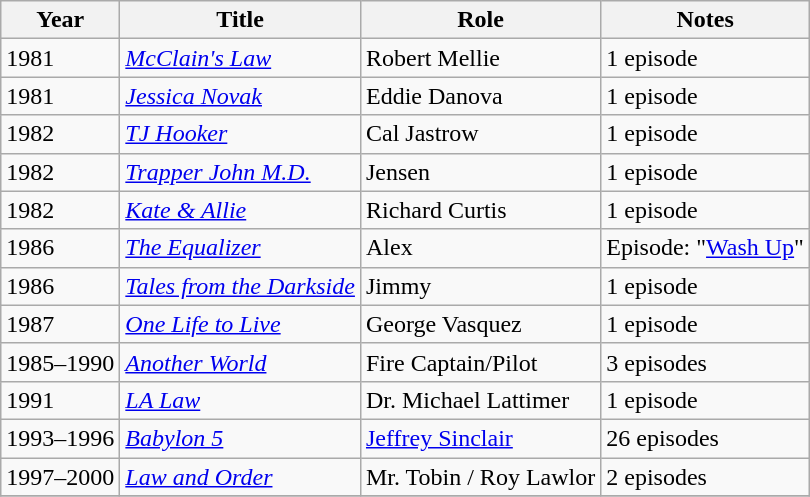<table class="wikitable sortable">
<tr>
<th>Year</th>
<th>Title</th>
<th>Role</th>
<th>Notes</th>
</tr>
<tr>
<td>1981</td>
<td><em><a href='#'>McClain's Law</a></em></td>
<td>Robert Mellie</td>
<td>1 episode</td>
</tr>
<tr>
<td>1981</td>
<td><em><a href='#'>Jessica Novak</a></em></td>
<td>Eddie Danova</td>
<td>1 episode</td>
</tr>
<tr>
<td>1982</td>
<td><em><a href='#'>TJ Hooker</a></em></td>
<td>Cal Jastrow</td>
<td>1 episode</td>
</tr>
<tr>
<td>1982</td>
<td><em><a href='#'>Trapper John M.D.</a></em></td>
<td>Jensen</td>
<td>1 episode</td>
</tr>
<tr>
<td>1982</td>
<td><em><a href='#'>Kate & Allie</a></em></td>
<td>Richard Curtis</td>
<td>1 episode</td>
</tr>
<tr>
<td>1986</td>
<td><em><a href='#'>The Equalizer</a></em></td>
<td>Alex</td>
<td>Episode: "<a href='#'>Wash Up</a>"</td>
</tr>
<tr>
<td>1986</td>
<td><em><a href='#'>Tales from the Darkside</a></em></td>
<td>Jimmy</td>
<td>1 episode</td>
</tr>
<tr>
<td>1987</td>
<td><em><a href='#'>One Life to Live</a></em></td>
<td>George Vasquez</td>
<td>1 episode</td>
</tr>
<tr>
<td>1985–1990</td>
<td><em><a href='#'>Another World</a></em></td>
<td>Fire Captain/Pilot</td>
<td>3 episodes</td>
</tr>
<tr>
<td>1991</td>
<td><em><a href='#'>LA Law</a></em></td>
<td>Dr. Michael Lattimer</td>
<td>1 episode</td>
</tr>
<tr>
<td>1993–1996</td>
<td><em><a href='#'>Babylon 5</a></em></td>
<td><a href='#'>Jeffrey Sinclair</a></td>
<td>26 episodes</td>
</tr>
<tr>
<td>1997–2000</td>
<td><em><a href='#'>Law and Order</a></em></td>
<td>Mr. Tobin / Roy Lawlor</td>
<td>2 episodes</td>
</tr>
<tr>
</tr>
</table>
